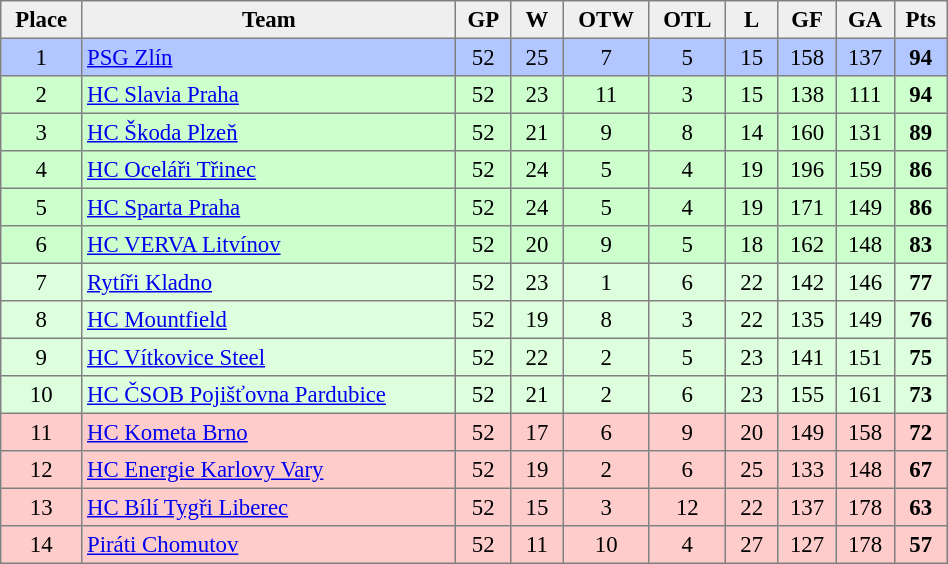<table cellpadding="3" cellspacing="0" border="1" style="font-size: 95%; text-align: center; border: gray solid 1px; border-collapse: collapse;" width="50%">
<tr bgcolor=#efefef>
<th width="20">Place</th>
<th width="185">Team</th>
<th width="20">GP</th>
<th width="20">W</th>
<th width="20">OTW</th>
<th width="20">OTL</th>
<th width="20">L</th>
<th width="20">GF</th>
<th width="20">GA</th>
<th width="20">Pts</th>
</tr>
<tr bgcolor="B2C6FF">
<td>1</td>
<td align="left"><a href='#'>PSG Zlín</a></td>
<td>52</td>
<td>25</td>
<td>7</td>
<td>5</td>
<td>15</td>
<td>158</td>
<td>137</td>
<td><strong>94</strong></td>
</tr>
<tr bgcolor=ccffcc>
<td>2</td>
<td align=left><a href='#'>HC Slavia Praha</a></td>
<td>52</td>
<td>23</td>
<td>11</td>
<td>3</td>
<td>15</td>
<td>138</td>
<td>111</td>
<td><strong>94</strong></td>
</tr>
<tr bgcolor=ccffcc>
<td>3</td>
<td align="left"><a href='#'>HC Škoda Plzeň</a></td>
<td>52</td>
<td>21</td>
<td>9</td>
<td>8</td>
<td>14</td>
<td>160</td>
<td>131</td>
<td><strong>89</strong></td>
</tr>
<tr bgcolor=ccffcc>
<td>4</td>
<td align=left><a href='#'>HC Oceláři Třinec</a></td>
<td>52</td>
<td>24</td>
<td>5</td>
<td>4</td>
<td>19</td>
<td>196</td>
<td>159</td>
<td><strong>86</strong></td>
</tr>
<tr bgcolor=ccffcc>
<td>5</td>
<td align=left><a href='#'>HC Sparta Praha</a></td>
<td>52</td>
<td>24</td>
<td>5</td>
<td>4</td>
<td>19</td>
<td>171</td>
<td>149</td>
<td><strong>86</strong></td>
</tr>
<tr bgcolor=ccffcc>
<td>6</td>
<td align=left><a href='#'>HC VERVA Litvínov</a></td>
<td>52</td>
<td>20</td>
<td>9</td>
<td>5</td>
<td>18</td>
<td>162</td>
<td>148</td>
<td><strong>83</strong></td>
</tr>
<tr bgcolor=ddffdd>
<td>7</td>
<td align=left><a href='#'>Rytíři Kladno</a></td>
<td>52</td>
<td>23</td>
<td>1</td>
<td>6</td>
<td>22</td>
<td>142</td>
<td>146</td>
<td><strong>77</strong></td>
</tr>
<tr bgcolor=ddffdd>
<td>8</td>
<td align=left><a href='#'>HC Mountfield</a></td>
<td>52</td>
<td>19</td>
<td>8</td>
<td>3</td>
<td>22</td>
<td>135</td>
<td>149</td>
<td><strong>76</strong></td>
</tr>
<tr bgcolor=ddffdd>
<td>9</td>
<td align=left><a href='#'>HC Vítkovice Steel</a></td>
<td>52</td>
<td>22</td>
<td>2</td>
<td>5</td>
<td>23</td>
<td>141</td>
<td>151</td>
<td><strong>75</strong></td>
</tr>
<tr bgcolor=ddffdd>
<td>10</td>
<td align=left><a href='#'>HC ČSOB Pojišťovna Pardubice</a></td>
<td>52</td>
<td>21</td>
<td>2</td>
<td>6</td>
<td>23</td>
<td>155</td>
<td>161</td>
<td><strong>73</strong></td>
</tr>
<tr bgcolor=ffcccc>
<td>11</td>
<td align=left><a href='#'>HC Kometa Brno</a></td>
<td>52</td>
<td>17</td>
<td>6</td>
<td>9</td>
<td>20</td>
<td>149</td>
<td>158</td>
<td><strong>72</strong></td>
</tr>
<tr bgcolor=ffcccc>
<td>12</td>
<td align=left><a href='#'>HC Energie Karlovy Vary</a></td>
<td>52</td>
<td>19</td>
<td>2</td>
<td>6</td>
<td>25</td>
<td>133</td>
<td>148</td>
<td><strong>67</strong></td>
</tr>
<tr bgcolor=ffcccc>
<td>13</td>
<td align=left><a href='#'>HC Bílí Tygři Liberec</a></td>
<td>52</td>
<td>15</td>
<td>3</td>
<td>12</td>
<td>22</td>
<td>137</td>
<td>178</td>
<td><strong>63</strong></td>
</tr>
<tr bgcolor=ffcccc>
<td>14</td>
<td align=left><a href='#'>Piráti Chomutov</a></td>
<td>52</td>
<td>11</td>
<td>10</td>
<td>4</td>
<td>27</td>
<td>127</td>
<td>178</td>
<td><strong>57</strong></td>
</tr>
</table>
